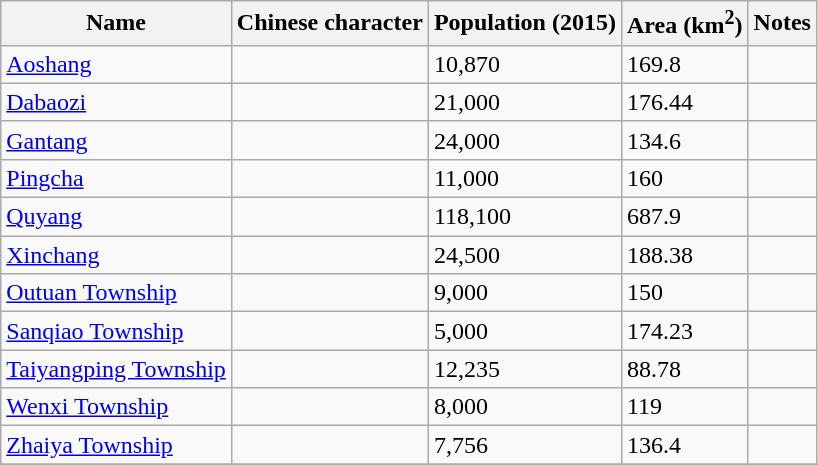<table class="wikitable">
<tr>
<th>Name</th>
<th>Chinese character</th>
<th>Population (2015)</th>
<th>Area (km<sup>2</sup>)</th>
<th>Notes</th>
</tr>
<tr>
<td><a href='#'>Aoshang</a></td>
<td></td>
<td>10,870</td>
<td>169.8</td>
<td></td>
</tr>
<tr>
<td><a href='#'>Dabaozi</a></td>
<td></td>
<td>21,000</td>
<td>176.44</td>
<td></td>
</tr>
<tr>
<td><a href='#'>Gantang</a></td>
<td></td>
<td>24,000</td>
<td>134.6</td>
<td></td>
</tr>
<tr>
<td><a href='#'>Pingcha</a></td>
<td></td>
<td>11,000</td>
<td>160</td>
<td></td>
</tr>
<tr>
<td><a href='#'>Quyang</a></td>
<td></td>
<td>118,100</td>
<td>687.9</td>
<td></td>
</tr>
<tr>
<td><a href='#'>Xinchang</a></td>
<td></td>
<td>24,500</td>
<td>188.38</td>
<td></td>
</tr>
<tr>
<td><a href='#'>Outuan Township</a></td>
<td></td>
<td>9,000</td>
<td>150</td>
<td></td>
</tr>
<tr>
<td><a href='#'>Sanqiao Township</a></td>
<td></td>
<td>5,000</td>
<td>174.23</td>
<td></td>
</tr>
<tr>
<td><a href='#'>Taiyangping Township</a></td>
<td></td>
<td>12,235</td>
<td>88.78</td>
<td></td>
</tr>
<tr>
<td><a href='#'>Wenxi Township</a></td>
<td></td>
<td>8,000</td>
<td>119</td>
<td></td>
</tr>
<tr>
<td><a href='#'>Zhaiya Township</a></td>
<td></td>
<td>7,756</td>
<td>136.4</td>
<td></td>
</tr>
<tr>
</tr>
</table>
